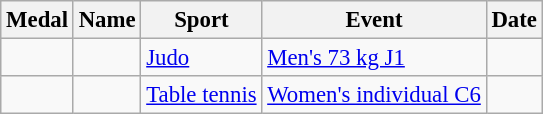<table class="wikitable sortable" style="font-size: 95%;">
<tr>
<th>Medal</th>
<th>Name</th>
<th>Sport</th>
<th>Event</th>
<th>Date</th>
</tr>
<tr>
<td></td>
<td></td>
<td><a href='#'>Judo</a></td>
<td><a href='#'>Men's 73 kg J1</a></td>
<td></td>
</tr>
<tr>
<td></td>
<td></td>
<td><a href='#'>Table tennis</a></td>
<td><a href='#'>Women's individual C6</a></td>
<td></td>
</tr>
</table>
